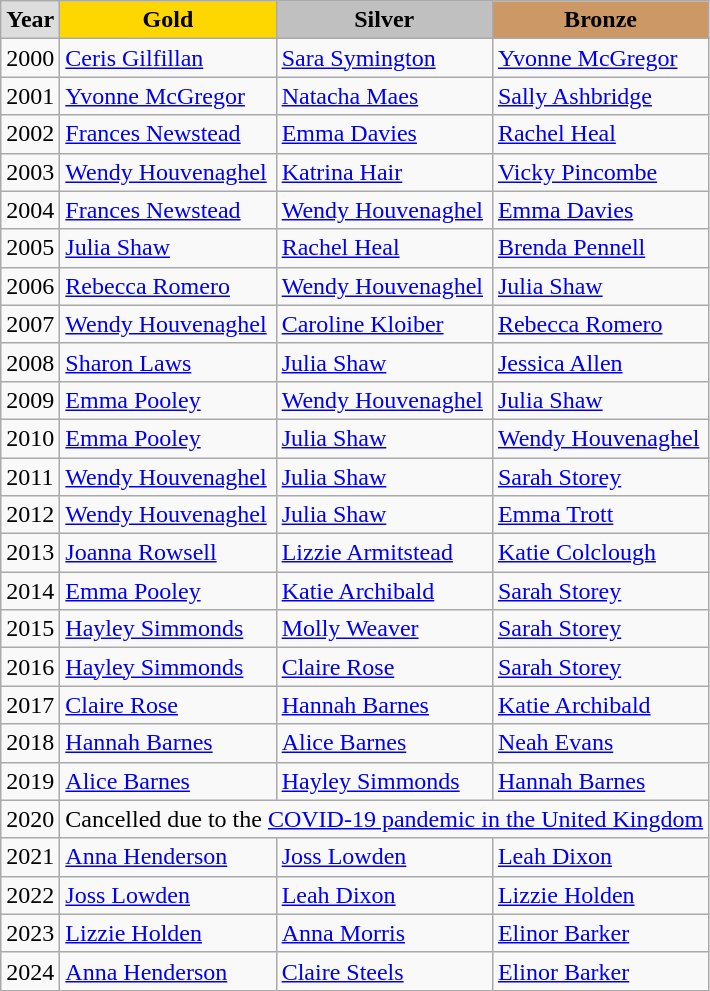<table class="wikitable" style="text-align:left;">
<tr style="text-align:center; font-weight:bold;">
<td style="background:#ddd; ">Year</td>
<td style="background:gold; ">Gold</td>
<td style="background:silver; ">Silver</td>
<td style="background:#c96; ">Bronze</td>
</tr>
<tr>
<td>2000</td>
<td><a href='#'>Ceris Gilfillan</a></td>
<td><a href='#'>Sara Symington</a></td>
<td><a href='#'>Yvonne McGregor</a></td>
</tr>
<tr>
<td>2001</td>
<td><a href='#'>Yvonne McGregor</a></td>
<td><a href='#'>Natacha Maes</a></td>
<td><a href='#'>Sally Ashbridge</a></td>
</tr>
<tr>
<td>2002</td>
<td><a href='#'>Frances Newstead</a></td>
<td><a href='#'>Emma Davies</a></td>
<td><a href='#'>Rachel Heal</a></td>
</tr>
<tr>
<td>2003</td>
<td><a href='#'>Wendy Houvenaghel</a></td>
<td><a href='#'>Katrina Hair</a></td>
<td><a href='#'>Vicky Pincombe</a></td>
</tr>
<tr>
<td>2004</td>
<td><a href='#'>Frances Newstead</a></td>
<td><a href='#'>Wendy Houvenaghel</a></td>
<td><a href='#'>Emma Davies</a></td>
</tr>
<tr>
<td>2005</td>
<td><a href='#'>Julia Shaw</a></td>
<td><a href='#'>Rachel Heal</a></td>
<td><a href='#'>Brenda Pennell</a></td>
</tr>
<tr>
<td>2006</td>
<td><a href='#'>Rebecca Romero</a></td>
<td><a href='#'>Wendy Houvenaghel</a></td>
<td><a href='#'>Julia Shaw</a></td>
</tr>
<tr>
<td>2007</td>
<td><a href='#'>Wendy Houvenaghel</a></td>
<td><a href='#'>Caroline Kloiber</a></td>
<td><a href='#'>Rebecca Romero</a></td>
</tr>
<tr>
<td>2008</td>
<td><a href='#'>Sharon Laws</a></td>
<td><a href='#'>Julia Shaw</a></td>
<td><a href='#'>Jessica Allen</a></td>
</tr>
<tr>
<td>2009</td>
<td><a href='#'>Emma Pooley</a></td>
<td><a href='#'>Wendy Houvenaghel</a></td>
<td><a href='#'>Julia Shaw</a></td>
</tr>
<tr>
<td>2010</td>
<td><a href='#'>Emma Pooley</a></td>
<td><a href='#'>Julia Shaw</a></td>
<td><a href='#'>Wendy Houvenaghel</a></td>
</tr>
<tr>
<td>2011</td>
<td><a href='#'>Wendy Houvenaghel</a></td>
<td><a href='#'>Julia Shaw</a></td>
<td><a href='#'>Sarah Storey</a></td>
</tr>
<tr>
<td>2012</td>
<td><a href='#'>Wendy Houvenaghel</a></td>
<td><a href='#'>Julia Shaw</a></td>
<td><a href='#'>Emma Trott</a></td>
</tr>
<tr>
<td>2013</td>
<td><a href='#'>Joanna Rowsell</a></td>
<td><a href='#'>Lizzie Armitstead</a></td>
<td><a href='#'>Katie Colclough</a></td>
</tr>
<tr>
<td>2014</td>
<td><a href='#'>Emma Pooley</a></td>
<td><a href='#'>Katie Archibald</a></td>
<td><a href='#'>Sarah Storey</a></td>
</tr>
<tr>
<td>2015</td>
<td><a href='#'>Hayley Simmonds</a></td>
<td><a href='#'>Molly Weaver</a></td>
<td><a href='#'>Sarah Storey</a></td>
</tr>
<tr>
<td>2016</td>
<td><a href='#'>Hayley Simmonds</a></td>
<td><a href='#'>Claire Rose</a></td>
<td><a href='#'>Sarah Storey</a></td>
</tr>
<tr>
<td>2017</td>
<td><a href='#'>Claire Rose</a></td>
<td><a href='#'>Hannah Barnes</a></td>
<td><a href='#'>Katie Archibald</a></td>
</tr>
<tr>
<td>2018</td>
<td><a href='#'>Hannah Barnes</a></td>
<td><a href='#'>Alice Barnes</a></td>
<td><a href='#'>Neah Evans</a></td>
</tr>
<tr>
<td>2019</td>
<td><a href='#'>Alice Barnes</a></td>
<td><a href='#'>Hayley Simmonds</a></td>
<td><a href='#'>Hannah Barnes</a></td>
</tr>
<tr>
<td>2020</td>
<td colspan="4" align="center">Cancelled due to the <a href='#'>COVID-19 pandemic in the United Kingdom</a></td>
</tr>
<tr>
<td>2021</td>
<td><a href='#'>Anna Henderson</a></td>
<td><a href='#'>Joss Lowden</a></td>
<td><a href='#'>Leah Dixon</a></td>
</tr>
<tr>
<td>2022</td>
<td><a href='#'>Joss Lowden</a></td>
<td><a href='#'>Leah Dixon</a></td>
<td><a href='#'>Lizzie Holden</a></td>
</tr>
<tr>
<td>2023</td>
<td><a href='#'>Lizzie Holden</a></td>
<td><a href='#'>Anna Morris</a></td>
<td><a href='#'>Elinor Barker</a></td>
</tr>
<tr>
<td>2024</td>
<td><a href='#'>Anna Henderson</a></td>
<td><a href='#'>Claire Steels</a></td>
<td><a href='#'>Elinor Barker</a></td>
</tr>
</table>
